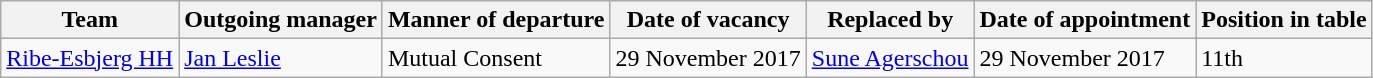<table class="wikitable">
<tr>
<th>Team</th>
<th>Outgoing manager</th>
<th>Manner of departure</th>
<th>Date of vacancy</th>
<th>Replaced by</th>
<th>Date of appointment</th>
<th>Position in table</th>
</tr>
<tr>
<td><a href='#'>Ribe-Esbjerg HH</a></td>
<td> <a href='#'>Jan Leslie</a></td>
<td>Mutual Consent</td>
<td>29 November 2017</td>
<td> <a href='#'>Sune Agerschou</a></td>
<td>29 November 2017</td>
<td>11th</td>
</tr>
</table>
